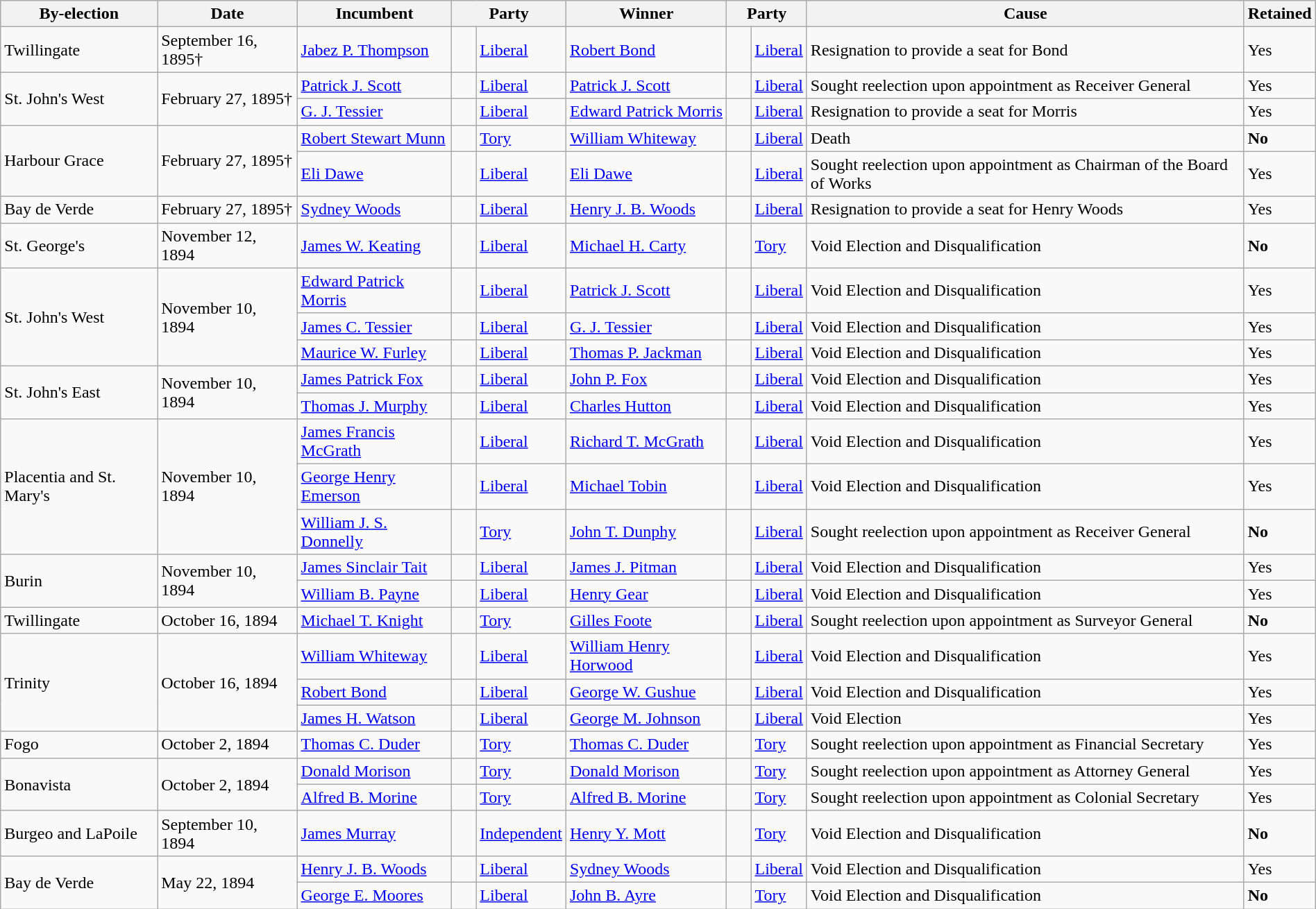<table class=wikitable style="width:100%">
<tr>
<th>By-election</th>
<th>Date</th>
<th>Incumbent</th>
<th colspan=2>Party</th>
<th>Winner</th>
<th colspan=2>Party</th>
<th>Cause</th>
<th>Retained</th>
</tr>
<tr>
<td>Twillingate</td>
<td>September 16, 1895†</td>
<td><a href='#'>Jabez P. Thompson</a></td>
<td>    </td>
<td><a href='#'>Liberal</a></td>
<td><a href='#'>Robert Bond</a></td>
<td>    </td>
<td><a href='#'>Liberal</a></td>
<td>Resignation to provide a seat for Bond</td>
<td>Yes</td>
</tr>
<tr>
<td rowspan=2>St. John's West</td>
<td rowspan=2>February 27, 1895†</td>
<td><a href='#'>Patrick J. Scott</a></td>
<td>    </td>
<td><a href='#'>Liberal</a></td>
<td><a href='#'>Patrick J. Scott</a></td>
<td>    </td>
<td><a href='#'>Liberal</a></td>
<td>Sought reelection upon appointment as Receiver General</td>
<td>Yes</td>
</tr>
<tr>
<td><a href='#'>G. J. Tessier</a></td>
<td>    </td>
<td><a href='#'>Liberal</a></td>
<td><a href='#'>Edward Patrick Morris</a></td>
<td>    </td>
<td><a href='#'>Liberal</a></td>
<td>Resignation to provide a seat for Morris</td>
<td>Yes</td>
</tr>
<tr>
<td rowspan=2>Harbour Grace</td>
<td rowspan=2>February 27, 1895†</td>
<td><a href='#'>Robert Stewart Munn</a></td>
<td>    </td>
<td><a href='#'>Tory</a></td>
<td><a href='#'>William Whiteway</a></td>
<td>    </td>
<td><a href='#'>Liberal</a></td>
<td>Death</td>
<td><strong>No</strong></td>
</tr>
<tr>
<td><a href='#'>Eli Dawe</a></td>
<td>    </td>
<td><a href='#'>Liberal</a></td>
<td><a href='#'>Eli Dawe</a></td>
<td>    </td>
<td><a href='#'>Liberal</a></td>
<td>Sought reelection upon appointment as Chairman of the Board of Works</td>
<td>Yes</td>
</tr>
<tr>
<td>Bay de Verde</td>
<td>February 27, 1895†</td>
<td><a href='#'>Sydney Woods</a></td>
<td>    </td>
<td><a href='#'>Liberal</a></td>
<td><a href='#'>Henry J. B. Woods</a></td>
<td>    </td>
<td><a href='#'>Liberal</a></td>
<td>Resignation to provide a seat for Henry Woods</td>
<td>Yes</td>
</tr>
<tr>
<td>St. George's</td>
<td>November 12, 1894</td>
<td><a href='#'>James W. Keating</a></td>
<td>    </td>
<td><a href='#'>Liberal</a></td>
<td><a href='#'>Michael H. Carty</a></td>
<td>    </td>
<td><a href='#'>Tory</a></td>
<td>Void Election and Disqualification</td>
<td><strong>No</strong></td>
</tr>
<tr>
<td rowspan=3>St. John's West</td>
<td rowspan=3>November 10, 1894</td>
<td><a href='#'>Edward Patrick Morris</a></td>
<td>    </td>
<td><a href='#'>Liberal</a></td>
<td><a href='#'>Patrick J. Scott</a></td>
<td>    </td>
<td><a href='#'>Liberal</a></td>
<td>Void Election and Disqualification</td>
<td>Yes</td>
</tr>
<tr>
<td><a href='#'>James C. Tessier</a></td>
<td>    </td>
<td><a href='#'>Liberal</a></td>
<td><a href='#'>G. J. Tessier</a></td>
<td>    </td>
<td><a href='#'>Liberal</a></td>
<td>Void Election and Disqualification</td>
<td>Yes</td>
</tr>
<tr>
<td><a href='#'>Maurice W. Furley</a></td>
<td>    </td>
<td><a href='#'>Liberal</a></td>
<td><a href='#'>Thomas P. Jackman</a></td>
<td>    </td>
<td><a href='#'>Liberal</a></td>
<td>Void Election and Disqualification</td>
<td>Yes</td>
</tr>
<tr>
<td rowspan=2>St. John's East</td>
<td rowspan=2>November 10, 1894</td>
<td><a href='#'>James Patrick Fox</a></td>
<td>    </td>
<td><a href='#'>Liberal</a></td>
<td><a href='#'>John P. Fox</a></td>
<td>    </td>
<td><a href='#'>Liberal</a></td>
<td>Void Election and Disqualification</td>
<td>Yes</td>
</tr>
<tr>
<td><a href='#'>Thomas J. Murphy</a></td>
<td>    </td>
<td><a href='#'>Liberal</a></td>
<td><a href='#'>Charles Hutton</a></td>
<td>    </td>
<td><a href='#'>Liberal</a></td>
<td>Void Election and Disqualification</td>
<td>Yes</td>
</tr>
<tr>
<td rowspan=3>Placentia and St. Mary's</td>
<td rowspan=3>November 10, 1894</td>
<td><a href='#'>James Francis McGrath</a></td>
<td>    </td>
<td><a href='#'>Liberal</a></td>
<td><a href='#'>Richard T. McGrath</a></td>
<td>    </td>
<td><a href='#'>Liberal</a></td>
<td>Void Election and Disqualification</td>
<td>Yes</td>
</tr>
<tr>
<td><a href='#'>George Henry Emerson</a></td>
<td>    </td>
<td><a href='#'>Liberal</a></td>
<td><a href='#'>Michael Tobin</a></td>
<td>    </td>
<td><a href='#'>Liberal</a></td>
<td>Void Election and Disqualification</td>
<td>Yes</td>
</tr>
<tr>
<td><a href='#'>William J. S. Donnelly</a></td>
<td>    </td>
<td><a href='#'>Tory</a></td>
<td><a href='#'>John T. Dunphy</a></td>
<td>    </td>
<td><a href='#'>Liberal</a></td>
<td>Sought reelection upon appointment as Receiver General</td>
<td><strong>No</strong></td>
</tr>
<tr>
<td rowspan=2>Burin</td>
<td rowspan=2>November 10, 1894</td>
<td><a href='#'>James Sinclair Tait</a></td>
<td>    </td>
<td><a href='#'>Liberal</a></td>
<td><a href='#'>James J. Pitman</a></td>
<td>    </td>
<td><a href='#'>Liberal</a></td>
<td>Void Election and Disqualification</td>
<td>Yes</td>
</tr>
<tr>
<td><a href='#'>William B. Payne</a></td>
<td>    </td>
<td><a href='#'>Liberal</a></td>
<td><a href='#'>Henry Gear</a></td>
<td>    </td>
<td><a href='#'>Liberal</a></td>
<td>Void Election and Disqualification</td>
<td>Yes</td>
</tr>
<tr>
<td>Twillingate</td>
<td>October 16, 1894</td>
<td><a href='#'>Michael T. Knight</a></td>
<td>    </td>
<td><a href='#'>Tory</a></td>
<td><a href='#'>Gilles Foote</a></td>
<td>    </td>
<td><a href='#'>Liberal</a></td>
<td>Sought reelection upon appointment as Surveyor General</td>
<td><strong>No</strong></td>
</tr>
<tr>
<td rowspan=3>Trinity</td>
<td rowspan=3>October 16, 1894</td>
<td><a href='#'>William Whiteway</a></td>
<td>    </td>
<td><a href='#'>Liberal</a></td>
<td><a href='#'>William Henry Horwood</a></td>
<td>    </td>
<td><a href='#'>Liberal</a></td>
<td>Void Election and Disqualification</td>
<td>Yes</td>
</tr>
<tr>
<td><a href='#'>Robert Bond</a></td>
<td>    </td>
<td><a href='#'>Liberal</a></td>
<td><a href='#'>George W. Gushue</a></td>
<td>    </td>
<td><a href='#'>Liberal</a></td>
<td>Void Election and Disqualification</td>
<td>Yes</td>
</tr>
<tr>
<td><a href='#'>James H. Watson</a></td>
<td>    </td>
<td><a href='#'>Liberal</a></td>
<td><a href='#'>George M. Johnson</a></td>
<td>    </td>
<td><a href='#'>Liberal</a></td>
<td>Void Election</td>
<td>Yes</td>
</tr>
<tr>
<td>Fogo</td>
<td>October 2, 1894</td>
<td><a href='#'>Thomas C. Duder</a></td>
<td>    </td>
<td><a href='#'>Tory</a></td>
<td><a href='#'>Thomas C. Duder</a></td>
<td>    </td>
<td><a href='#'>Tory</a></td>
<td>Sought reelection upon appointment as Financial Secretary</td>
<td>Yes</td>
</tr>
<tr>
<td rowspan=2>Bonavista</td>
<td rowspan=2>October 2, 1894</td>
<td><a href='#'>Donald Morison</a></td>
<td>    </td>
<td><a href='#'>Tory</a></td>
<td><a href='#'>Donald Morison</a></td>
<td>    </td>
<td><a href='#'>Tory</a></td>
<td>Sought reelection upon appointment as Attorney General</td>
<td>Yes</td>
</tr>
<tr>
<td><a href='#'>Alfred B. Morine</a></td>
<td>    </td>
<td><a href='#'>Tory</a></td>
<td><a href='#'>Alfred B. Morine</a></td>
<td>    </td>
<td><a href='#'>Tory</a></td>
<td>Sought reelection upon appointment as Colonial Secretary</td>
<td>Yes</td>
</tr>
<tr>
<td>Burgeo and LaPoile</td>
<td>September 10, 1894</td>
<td><a href='#'>James Murray</a></td>
<td>    </td>
<td><a href='#'>Independent</a></td>
<td><a href='#'>Henry Y. Mott</a></td>
<td>    </td>
<td><a href='#'>Tory</a></td>
<td>Void Election and Disqualification</td>
<td><strong>No</strong></td>
</tr>
<tr>
<td rowspan=2>Bay de Verde</td>
<td rowspan=2>May 22, 1894</td>
<td><a href='#'>Henry J. B. Woods</a></td>
<td>    </td>
<td><a href='#'>Liberal</a></td>
<td><a href='#'>Sydney Woods</a></td>
<td>    </td>
<td><a href='#'>Liberal</a></td>
<td>Void Election and Disqualification</td>
<td>Yes</td>
</tr>
<tr>
<td><a href='#'>George E. Moores</a></td>
<td>    </td>
<td><a href='#'>Liberal</a></td>
<td><a href='#'>John B. Ayre</a></td>
<td>    </td>
<td><a href='#'>Tory</a></td>
<td>Void Election and Disqualification</td>
<td><strong>No</strong></td>
</tr>
</table>
